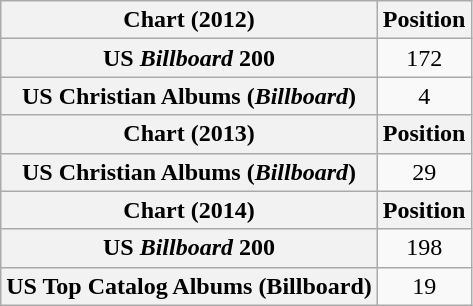<table class="wikitable plainrowheaders" style="text-align:center">
<tr>
<th scope="col">Chart (2012)</th>
<th scope="col">Position</th>
</tr>
<tr>
<th scope="row">US <em>Billboard</em> 200</th>
<td>172</td>
</tr>
<tr>
<th scope="row">US Christian Albums (<em>Billboard</em>)</th>
<td>4</td>
</tr>
<tr>
<th scope="col">Chart (2013)</th>
<th scope="col">Position</th>
</tr>
<tr>
<th scope="row">US Christian Albums (<em>Billboard</em>)</th>
<td>29</td>
</tr>
<tr>
<th scope="col">Chart (2014)</th>
<th scope="col">Position</th>
</tr>
<tr>
<th scope="row">US <em>Billboard</em> 200</th>
<td>198</td>
</tr>
<tr>
<th scope="row">US Top Catalog Albums (Billboard)</th>
<td>19</td>
</tr>
</table>
